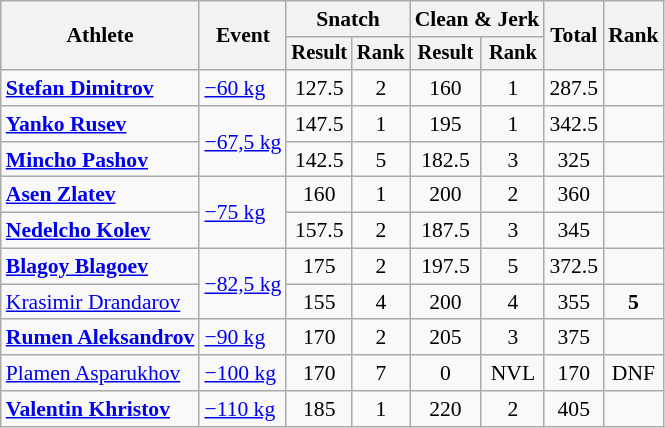<table class="wikitable" style="font-size:90%; text-align:center;">
<tr>
<th rowspan="2">Athlete</th>
<th rowspan="2">Event</th>
<th colspan="2">Snatch</th>
<th colspan="2">Clean & Jerk</th>
<th rowspan="2">Total</th>
<th rowspan="2">Rank</th>
</tr>
<tr style="font-size:95%">
<th>Result</th>
<th>Rank</th>
<th>Result</th>
<th>Rank</th>
</tr>
<tr>
<td align=left><strong><a href='#'>Stefan Dimitrov</a></strong></td>
<td align=left><a href='#'>−60 kg</a></td>
<td>127.5</td>
<td>2</td>
<td>160</td>
<td>1</td>
<td>287.5</td>
<td></td>
</tr>
<tr>
<td align=left><strong><a href='#'>Yanko Rusev</a></strong></td>
<td align=left rowspan=2><a href='#'>−67,5 kg</a></td>
<td>147.5</td>
<td>1</td>
<td>195</td>
<td>1</td>
<td>342.5</td>
<td></td>
</tr>
<tr>
<td align=left><strong><a href='#'>Mincho Pashov</a></strong></td>
<td>142.5</td>
<td>5</td>
<td>182.5</td>
<td>3</td>
<td>325</td>
<td></td>
</tr>
<tr>
<td align=left><strong><a href='#'>Asen Zlatev</a></strong></td>
<td align=left rowspan=2><a href='#'>−75 kg</a></td>
<td>160</td>
<td>1</td>
<td>200</td>
<td>2</td>
<td>360</td>
<td></td>
</tr>
<tr>
<td align=left><strong><a href='#'>Nedelcho Kolev</a></strong></td>
<td>157.5</td>
<td>2</td>
<td>187.5</td>
<td>3</td>
<td>345</td>
<td></td>
</tr>
<tr>
<td align=left><strong><a href='#'>Blagoy Blagoev</a></strong></td>
<td align=left rowspan=2><a href='#'>−82,5 kg</a></td>
<td>175</td>
<td>2</td>
<td>197.5</td>
<td>5</td>
<td>372.5</td>
<td></td>
</tr>
<tr>
<td align=left><a href='#'>Krasimir Drandarov</a></td>
<td>155</td>
<td>4</td>
<td>200</td>
<td>4</td>
<td>355</td>
<td><strong>5</strong></td>
</tr>
<tr>
<td align=left><strong><a href='#'>Rumen Aleksandrov</a></strong></td>
<td align=left><a href='#'>−90 kg</a></td>
<td>170</td>
<td>2</td>
<td>205</td>
<td>3</td>
<td>375</td>
<td></td>
</tr>
<tr>
<td align=left><a href='#'>Plamen Asparukhov</a></td>
<td align=left><a href='#'>−100 kg</a></td>
<td>170</td>
<td>7</td>
<td>0</td>
<td>NVL</td>
<td>170</td>
<td>DNF</td>
</tr>
<tr>
<td align=left><strong><a href='#'>Valentin Khristov</a></strong></td>
<td align=left rowspan=1><a href='#'>−110 kg</a></td>
<td>185</td>
<td>1</td>
<td>220</td>
<td>2</td>
<td>405</td>
<td></td>
</tr>
</table>
